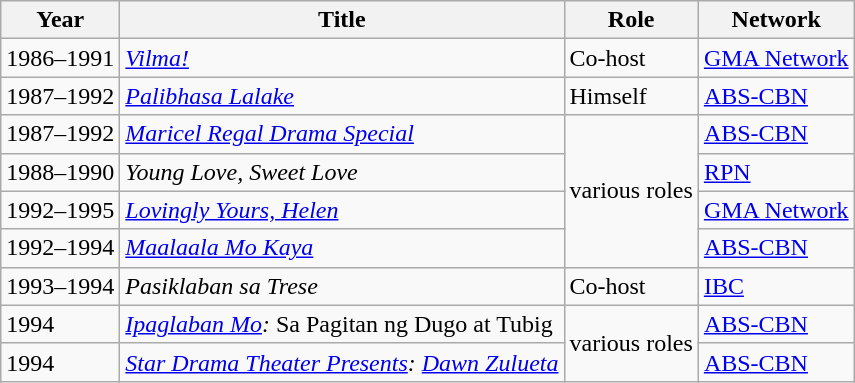<table class="wikitable">
<tr>
<th>Year</th>
<th>Title</th>
<th>Role</th>
<th>Network</th>
</tr>
<tr>
<td>1986–1991</td>
<td><em><a href='#'>Vilma!</a></em></td>
<td>Co-host</td>
<td><a href='#'>GMA Network</a></td>
</tr>
<tr>
<td>1987–1992</td>
<td><em><a href='#'>Palibhasa Lalake</a></em></td>
<td>Himself</td>
<td><a href='#'>ABS-CBN</a></td>
</tr>
<tr>
<td>1987–1992</td>
<td><em><a href='#'>Maricel Regal Drama Special</a></em></td>
<td rowspan=4>various roles</td>
<td><a href='#'>ABS-CBN</a></td>
</tr>
<tr>
<td>1988–1990</td>
<td><em>Young Love, Sweet Love</em></td>
<td><a href='#'>RPN</a></td>
</tr>
<tr>
<td>1992–1995</td>
<td><em><a href='#'>Lovingly Yours, Helen</a></em></td>
<td><a href='#'>GMA Network</a></td>
</tr>
<tr>
<td>1992–1994</td>
<td><em><a href='#'>Maalaala Mo Kaya</a></em></td>
<td><a href='#'>ABS-CBN</a></td>
</tr>
<tr>
<td>1993–1994</td>
<td><em>Pasiklaban sa Trese</em></td>
<td>Co-host</td>
<td><a href='#'>IBC</a></td>
</tr>
<tr>
<td>1994</td>
<td><em><a href='#'>Ipaglaban Mo</a>:</em> Sa Pagitan ng Dugo at Tubig</td>
<td rowspan=2>various roles</td>
<td><a href='#'>ABS-CBN</a></td>
</tr>
<tr>
<td>1994</td>
<td><em><a href='#'>Star Drama Theater Presents</a>: <a href='#'>Dawn Zulueta</a></em></td>
<td><a href='#'>ABS-CBN</a></td>
</tr>
</table>
